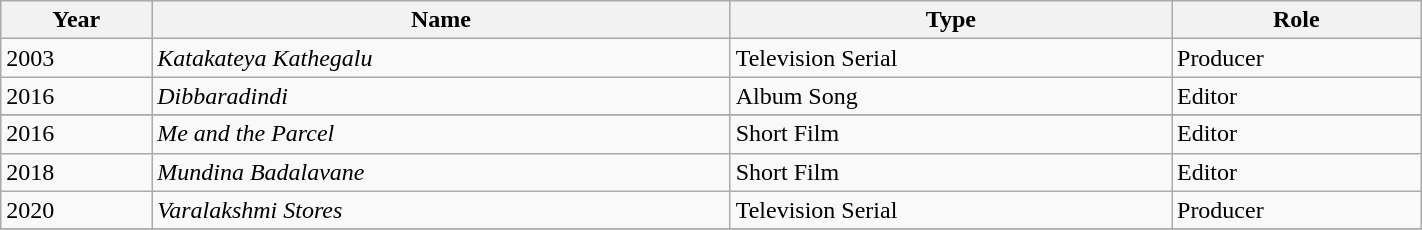<table class="wikitable" style="width:75%">
<tr>
<th>Year</th>
<th>Name</th>
<th>Type</th>
<th>Role</th>
</tr>
<tr>
<td>2003</td>
<td><em>Katakateya Kathegalu</em></td>
<td>Television Serial</td>
<td>Producer</td>
</tr>
<tr>
<td>2016</td>
<td><em>Dibbaradindi</em></td>
<td>Album Song</td>
<td>Editor</td>
</tr>
<tr>
</tr>
<tr>
<td>2016</td>
<td><em>Me and the Parcel</em></td>
<td>Short Film</td>
<td>Editor</td>
</tr>
<tr>
<td>2018</td>
<td><em>Mundina Badalavane</em></td>
<td>Short Film</td>
<td>Editor</td>
</tr>
<tr>
<td>2020</td>
<td><em>Varalakshmi Stores</em></td>
<td>Television Serial</td>
<td>Producer</td>
</tr>
<tr>
</tr>
</table>
